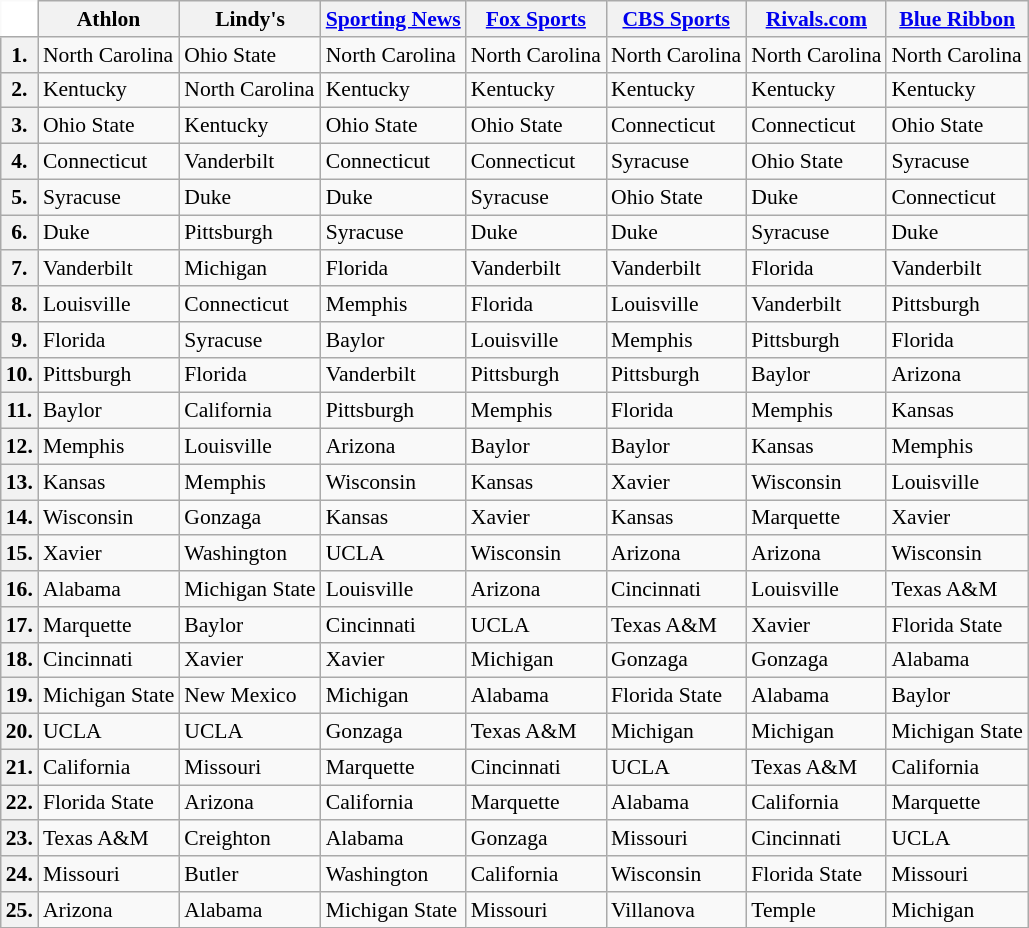<table class="wikitable" style="white-space:nowrap; font-size:90%;">
<tr>
<td style="background:white; border-top-style:hidden; border-left-style:hidden;"></td>
<th>Athlon</th>
<th>Lindy's</th>
<th><a href='#'>Sporting News</a></th>
<th><a href='#'>Fox Sports</a></th>
<th><a href='#'>CBS Sports</a></th>
<th><a href='#'>Rivals.com</a></th>
<th><a href='#'>Blue Ribbon</a></th>
</tr>
<tr>
<th>1.</th>
<td>North Carolina</td>
<td>Ohio State</td>
<td>North Carolina</td>
<td>North Carolina</td>
<td>North Carolina</td>
<td>North Carolina</td>
<td>North Carolina</td>
</tr>
<tr>
<th>2.</th>
<td>Kentucky</td>
<td>North Carolina</td>
<td>Kentucky</td>
<td>Kentucky</td>
<td>Kentucky</td>
<td>Kentucky</td>
<td>Kentucky</td>
</tr>
<tr>
<th>3.</th>
<td>Ohio State</td>
<td>Kentucky</td>
<td>Ohio State</td>
<td>Ohio State</td>
<td>Connecticut</td>
<td>Connecticut</td>
<td>Ohio State</td>
</tr>
<tr>
<th>4.</th>
<td>Connecticut</td>
<td>Vanderbilt</td>
<td>Connecticut</td>
<td>Connecticut</td>
<td>Syracuse</td>
<td>Ohio State</td>
<td>Syracuse</td>
</tr>
<tr>
<th>5.</th>
<td>Syracuse</td>
<td>Duke</td>
<td>Duke</td>
<td>Syracuse</td>
<td>Ohio State</td>
<td>Duke</td>
<td>Connecticut</td>
</tr>
<tr>
<th>6.</th>
<td>Duke</td>
<td>Pittsburgh</td>
<td>Syracuse</td>
<td>Duke</td>
<td>Duke</td>
<td>Syracuse</td>
<td>Duke</td>
</tr>
<tr>
<th>7.</th>
<td>Vanderbilt</td>
<td>Michigan</td>
<td>Florida</td>
<td>Vanderbilt</td>
<td>Vanderbilt</td>
<td>Florida</td>
<td>Vanderbilt</td>
</tr>
<tr>
<th>8.</th>
<td>Louisville</td>
<td>Connecticut</td>
<td>Memphis</td>
<td>Florida</td>
<td>Louisville</td>
<td>Vanderbilt</td>
<td>Pittsburgh</td>
</tr>
<tr>
<th>9.</th>
<td>Florida</td>
<td>Syracuse</td>
<td>Baylor</td>
<td>Louisville</td>
<td>Memphis</td>
<td>Pittsburgh</td>
<td>Florida</td>
</tr>
<tr>
<th>10.</th>
<td>Pittsburgh</td>
<td>Florida</td>
<td>Vanderbilt</td>
<td>Pittsburgh</td>
<td>Pittsburgh</td>
<td>Baylor</td>
<td>Arizona</td>
</tr>
<tr>
<th>11.</th>
<td>Baylor</td>
<td>California</td>
<td>Pittsburgh</td>
<td>Memphis</td>
<td>Florida</td>
<td>Memphis</td>
<td>Kansas</td>
</tr>
<tr>
<th>12.</th>
<td>Memphis</td>
<td>Louisville</td>
<td>Arizona</td>
<td>Baylor</td>
<td>Baylor</td>
<td>Kansas</td>
<td>Memphis</td>
</tr>
<tr>
<th>13.</th>
<td>Kansas</td>
<td>Memphis</td>
<td>Wisconsin</td>
<td>Kansas</td>
<td>Xavier</td>
<td>Wisconsin</td>
<td>Louisville</td>
</tr>
<tr>
<th>14.</th>
<td>Wisconsin</td>
<td>Gonzaga</td>
<td>Kansas</td>
<td>Xavier</td>
<td>Kansas</td>
<td>Marquette</td>
<td>Xavier</td>
</tr>
<tr>
<th>15.</th>
<td>Xavier</td>
<td>Washington</td>
<td>UCLA</td>
<td>Wisconsin</td>
<td>Arizona</td>
<td>Arizona</td>
<td>Wisconsin</td>
</tr>
<tr>
<th>16.</th>
<td>Alabama</td>
<td>Michigan State</td>
<td>Louisville</td>
<td>Arizona</td>
<td>Cincinnati</td>
<td>Louisville</td>
<td>Texas A&M</td>
</tr>
<tr>
<th>17.</th>
<td>Marquette</td>
<td>Baylor</td>
<td>Cincinnati</td>
<td>UCLA</td>
<td>Texas A&M</td>
<td>Xavier</td>
<td>Florida State</td>
</tr>
<tr>
<th>18.</th>
<td>Cincinnati</td>
<td>Xavier</td>
<td>Xavier</td>
<td>Michigan</td>
<td>Gonzaga</td>
<td>Gonzaga</td>
<td>Alabama</td>
</tr>
<tr>
<th>19.</th>
<td>Michigan State</td>
<td>New Mexico</td>
<td>Michigan</td>
<td>Alabama</td>
<td>Florida State</td>
<td>Alabama</td>
<td>Baylor</td>
</tr>
<tr>
<th>20.</th>
<td>UCLA</td>
<td>UCLA</td>
<td>Gonzaga</td>
<td>Texas A&M</td>
<td>Michigan</td>
<td>Michigan</td>
<td>Michigan State</td>
</tr>
<tr>
<th>21.</th>
<td>California</td>
<td>Missouri</td>
<td>Marquette</td>
<td>Cincinnati</td>
<td>UCLA</td>
<td>Texas A&M</td>
<td>California</td>
</tr>
<tr>
<th>22.</th>
<td>Florida State</td>
<td>Arizona</td>
<td>California</td>
<td>Marquette</td>
<td>Alabama</td>
<td>California</td>
<td>Marquette</td>
</tr>
<tr>
<th>23.</th>
<td>Texas A&M</td>
<td>Creighton</td>
<td>Alabama</td>
<td>Gonzaga</td>
<td>Missouri</td>
<td>Cincinnati</td>
<td>UCLA</td>
</tr>
<tr>
<th>24.</th>
<td>Missouri</td>
<td>Butler</td>
<td>Washington</td>
<td>California</td>
<td>Wisconsin</td>
<td>Florida State</td>
<td>Missouri</td>
</tr>
<tr>
<th>25.</th>
<td>Arizona</td>
<td>Alabama</td>
<td>Michigan State</td>
<td>Missouri</td>
<td>Villanova</td>
<td>Temple</td>
<td>Michigan</td>
</tr>
</table>
